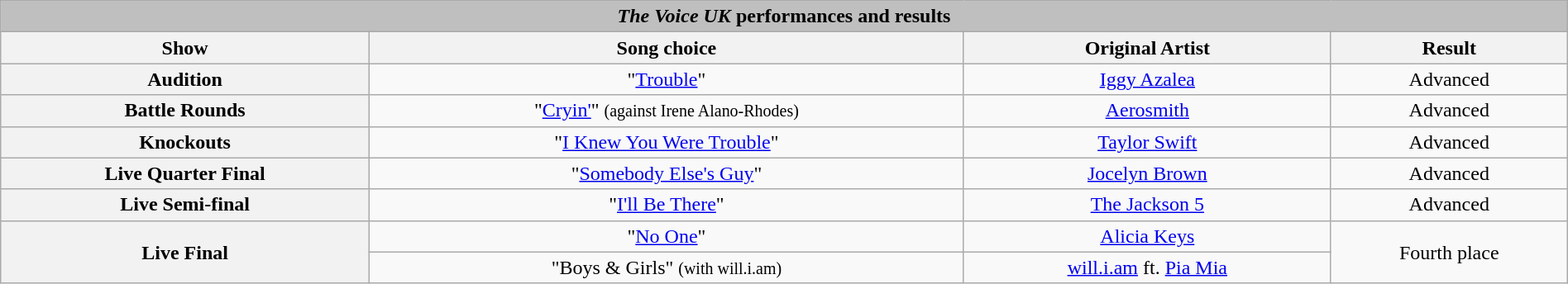<table class="wikitable collapsible collapsed" style="width:100%; margin:1em auto 1em auto; text-align:center;">
<tr>
<th colspan="4" style="background:#BFBFBF;"><em>The Voice UK</em> performances and results</th>
</tr>
<tr>
<th style="text-align:centre;">Show</th>
<th style="text-align:centre;">Song choice</th>
<th style="text-align:centre;">Original Artist</th>
<th style="text-align:centre;">Result</th>
</tr>
<tr>
<th>Audition</th>
<td>"<a href='#'>Trouble</a>"</td>
<td><a href='#'>Iggy Azalea</a></td>
<td>Advanced</td>
</tr>
<tr>
<th>Battle Rounds</th>
<td>"<a href='#'>Cryin'</a>" <small>(against Irene Alano-Rhodes)</small></td>
<td><a href='#'>Aerosmith</a></td>
<td>Advanced</td>
</tr>
<tr>
<th>Knockouts</th>
<td>"<a href='#'>I Knew You Were Trouble</a>"</td>
<td><a href='#'>Taylor Swift</a></td>
<td>Advanced</td>
</tr>
<tr>
<th>Live Quarter Final</th>
<td>"<a href='#'>Somebody Else's Guy</a>"</td>
<td><a href='#'>Jocelyn Brown</a></td>
<td>Advanced</td>
</tr>
<tr>
<th>Live Semi-final</th>
<td>"<a href='#'>I'll Be There</a>"</td>
<td><a href='#'>The Jackson 5</a></td>
<td>Advanced</td>
</tr>
<tr>
<th rowspan=2>Live Final</th>
<td>"<a href='#'>No One</a>"</td>
<td><a href='#'>Alicia Keys</a></td>
<td rowspan=2>Fourth place</td>
</tr>
<tr>
<td>"Boys & Girls" <small>(with will.i.am)</small></td>
<td><a href='#'>will.i.am</a> ft. <a href='#'>Pia Mia</a></td>
</tr>
</table>
